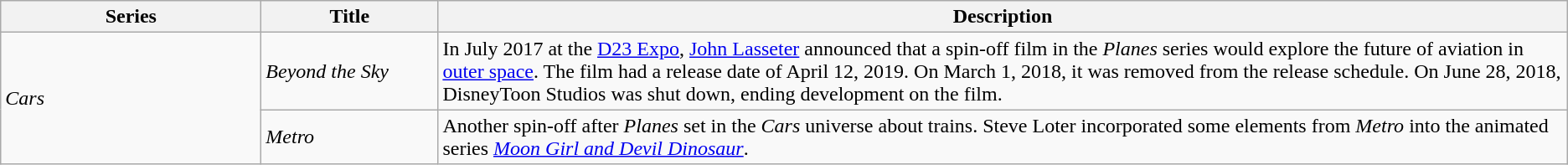<table class="wikitable">
<tr>
<th style="width:150pt;">Series</th>
<th style="width:100pt;">Title</th>
<th>Description</th>
</tr>
<tr>
<td rowspan="2"><em>Cars</em></td>
<td><em>Beyond the Sky</em></td>
<td>In July 2017 at the <a href='#'>D23 Expo</a>, <a href='#'>John Lasseter</a> announced that a spin-off film in the <em>Planes</em> series would explore the future of aviation in <a href='#'>outer space</a>. The film had a release date of April 12, 2019. On March 1, 2018, it was removed from the release schedule. On June 28, 2018, DisneyToon Studios was shut down, ending development on the film.</td>
</tr>
<tr>
<td><em>Metro</em></td>
<td>Another spin-off after <em>Planes</em> set in the <em>Cars</em> universe about trains. Steve Loter incorporated some elements from <em>Metro</em> into the animated series <em><a href='#'>Moon Girl and Devil Dinosaur</a></em>.</td>
</tr>
</table>
